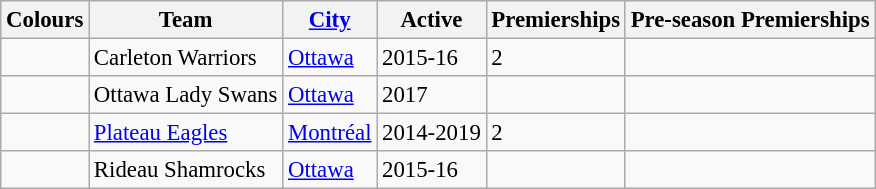<table class="wikitable sortable" style="margin: 1em 1em 1em 0; border: 1px #aaa solid; border-collapse: collapse; font-size: 95%;">
<tr>
<th>Colours</th>
<th>Team</th>
<th><a href='#'>City</a></th>
<th>Active</th>
<th>Premierships</th>
<th>Pre-season Premierships</th>
</tr>
<tr>
<td></td>
<td>Carleton Warriors</td>
<td><a href='#'>Ottawa</a></td>
<td>2015-16</td>
<td>2</td>
<td></td>
</tr>
<tr>
<td></td>
<td>Ottawa Lady Swans</td>
<td><a href='#'>Ottawa</a></td>
<td>2017</td>
<td></td>
<td></td>
</tr>
<tr>
<td></td>
<td><a href='#'>Plateau Eagles</a></td>
<td><a href='#'>Montréal</a></td>
<td>2014-2019</td>
<td>2</td>
<td></td>
</tr>
<tr>
<td></td>
<td>Rideau Shamrocks</td>
<td><a href='#'>Ottawa</a></td>
<td>2015-16</td>
<td></td>
<td></td>
</tr>
</table>
